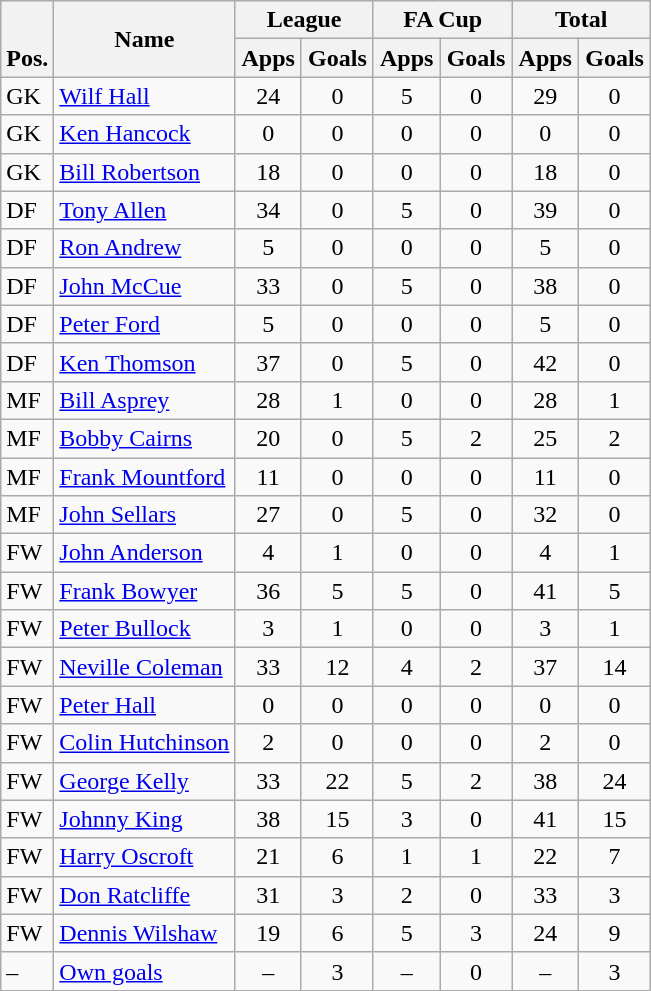<table class="wikitable" style="text-align:center">
<tr>
<th rowspan="2" valign="bottom">Pos.</th>
<th rowspan="2">Name</th>
<th colspan="2" width="85">League</th>
<th colspan="2" width="85">FA Cup</th>
<th colspan="2" width="85">Total</th>
</tr>
<tr>
<th>Apps</th>
<th>Goals</th>
<th>Apps</th>
<th>Goals</th>
<th>Apps</th>
<th>Goals</th>
</tr>
<tr>
<td align="left">GK</td>
<td align="left"> <a href='#'>Wilf Hall</a></td>
<td>24</td>
<td>0</td>
<td>5</td>
<td>0</td>
<td>29</td>
<td>0</td>
</tr>
<tr>
<td align="left">GK</td>
<td align="left"> <a href='#'>Ken Hancock</a></td>
<td>0</td>
<td>0</td>
<td>0</td>
<td>0</td>
<td>0</td>
<td>0</td>
</tr>
<tr>
<td align="left">GK</td>
<td align="left"> <a href='#'>Bill Robertson</a></td>
<td>18</td>
<td>0</td>
<td>0</td>
<td>0</td>
<td>18</td>
<td>0</td>
</tr>
<tr>
<td align="left">DF</td>
<td align="left"> <a href='#'>Tony Allen</a></td>
<td>34</td>
<td>0</td>
<td>5</td>
<td>0</td>
<td>39</td>
<td>0</td>
</tr>
<tr>
<td align="left">DF</td>
<td align="left"> <a href='#'>Ron Andrew</a></td>
<td>5</td>
<td>0</td>
<td>0</td>
<td>0</td>
<td>5</td>
<td>0</td>
</tr>
<tr>
<td align="left">DF</td>
<td align="left"> <a href='#'>John McCue</a></td>
<td>33</td>
<td>0</td>
<td>5</td>
<td>0</td>
<td>38</td>
<td>0</td>
</tr>
<tr>
<td align="left">DF</td>
<td align="left"> <a href='#'>Peter Ford</a></td>
<td>5</td>
<td>0</td>
<td>0</td>
<td>0</td>
<td>5</td>
<td>0</td>
</tr>
<tr>
<td align="left">DF</td>
<td align="left"> <a href='#'>Ken Thomson</a></td>
<td>37</td>
<td>0</td>
<td>5</td>
<td>0</td>
<td>42</td>
<td>0</td>
</tr>
<tr>
<td align="left">MF</td>
<td align="left"> <a href='#'>Bill Asprey</a></td>
<td>28</td>
<td>1</td>
<td>0</td>
<td>0</td>
<td>28</td>
<td>1</td>
</tr>
<tr>
<td align="left">MF</td>
<td align="left"> <a href='#'>Bobby Cairns</a></td>
<td>20</td>
<td>0</td>
<td>5</td>
<td>2</td>
<td>25</td>
<td>2</td>
</tr>
<tr>
<td align="left">MF</td>
<td align="left"> <a href='#'>Frank Mountford</a></td>
<td>11</td>
<td>0</td>
<td>0</td>
<td>0</td>
<td>11</td>
<td>0</td>
</tr>
<tr>
<td align="left">MF</td>
<td align="left"> <a href='#'>John Sellars</a></td>
<td>27</td>
<td>0</td>
<td>5</td>
<td>0</td>
<td>32</td>
<td>0</td>
</tr>
<tr>
<td align="left">FW</td>
<td align="left"> <a href='#'>John Anderson</a></td>
<td>4</td>
<td>1</td>
<td>0</td>
<td>0</td>
<td>4</td>
<td>1</td>
</tr>
<tr>
<td align="left">FW</td>
<td align="left"> <a href='#'>Frank Bowyer</a></td>
<td>36</td>
<td>5</td>
<td>5</td>
<td>0</td>
<td>41</td>
<td>5</td>
</tr>
<tr>
<td align="left">FW</td>
<td align="left"> <a href='#'>Peter Bullock</a></td>
<td>3</td>
<td>1</td>
<td>0</td>
<td>0</td>
<td>3</td>
<td>1</td>
</tr>
<tr>
<td align="left">FW</td>
<td align="left"> <a href='#'>Neville Coleman</a></td>
<td>33</td>
<td>12</td>
<td>4</td>
<td>2</td>
<td>37</td>
<td>14</td>
</tr>
<tr>
<td align="left">FW</td>
<td align="left"> <a href='#'>Peter Hall</a></td>
<td>0</td>
<td>0</td>
<td>0</td>
<td>0</td>
<td>0</td>
<td>0</td>
</tr>
<tr>
<td align="left">FW</td>
<td align="left"> <a href='#'>Colin Hutchinson</a></td>
<td>2</td>
<td>0</td>
<td>0</td>
<td>0</td>
<td>2</td>
<td>0</td>
</tr>
<tr>
<td align="left">FW</td>
<td align="left"> <a href='#'>George Kelly</a></td>
<td>33</td>
<td>22</td>
<td>5</td>
<td>2</td>
<td>38</td>
<td>24</td>
</tr>
<tr>
<td align="left">FW</td>
<td align="left"> <a href='#'>Johnny King</a></td>
<td>38</td>
<td>15</td>
<td>3</td>
<td>0</td>
<td>41</td>
<td>15</td>
</tr>
<tr>
<td align="left">FW</td>
<td align="left"> <a href='#'>Harry Oscroft</a></td>
<td>21</td>
<td>6</td>
<td>1</td>
<td>1</td>
<td>22</td>
<td>7</td>
</tr>
<tr>
<td align="left">FW</td>
<td align="left"> <a href='#'>Don Ratcliffe</a></td>
<td>31</td>
<td>3</td>
<td>2</td>
<td>0</td>
<td>33</td>
<td>3</td>
</tr>
<tr>
<td align="left">FW</td>
<td align="left"> <a href='#'>Dennis Wilshaw</a></td>
<td>19</td>
<td>6</td>
<td>5</td>
<td>3</td>
<td>24</td>
<td>9</td>
</tr>
<tr>
<td align="left">–</td>
<td align="left"><a href='#'>Own goals</a></td>
<td>–</td>
<td>3</td>
<td>–</td>
<td>0</td>
<td>–</td>
<td>3</td>
</tr>
</table>
